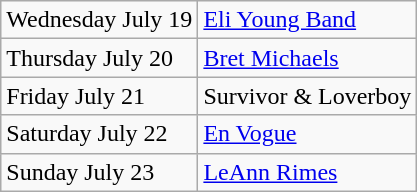<table class="wikitable">
<tr>
<td>Wednesday July 19</td>
<td><a href='#'>Eli Young Band</a></td>
</tr>
<tr>
<td>Thursday July 20</td>
<td><a href='#'>Bret Michaels</a></td>
</tr>
<tr>
<td>Friday July 21</td>
<td>Survivor & Loverboy</td>
</tr>
<tr>
<td>Saturday July 22</td>
<td><a href='#'>En Vogue</a></td>
</tr>
<tr>
<td>Sunday July 23</td>
<td><a href='#'>LeAnn Rimes</a></td>
</tr>
</table>
